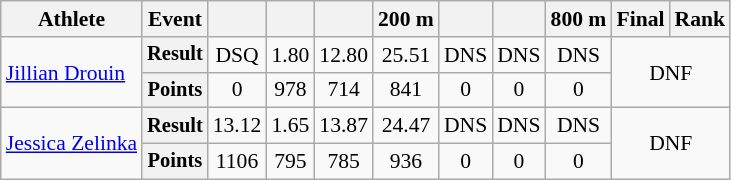<table class="wikitable" style="font-size:90%">
<tr>
<th>Athlete</th>
<th>Event</th>
<th></th>
<th></th>
<th></th>
<th>200 m</th>
<th></th>
<th></th>
<th>800 m</th>
<th>Final</th>
<th>Rank</th>
</tr>
<tr align=center>
<td rowspan=2 align=left><a href='#'>Jillian Drouin</a></td>
<th style="font-size:95%">Result</th>
<td>DSQ</td>
<td>1.80</td>
<td>12.80</td>
<td>25.51</td>
<td>DNS</td>
<td>DNS</td>
<td>DNS</td>
<td rowspan=2 colspan=2>DNF</td>
</tr>
<tr align=center>
<th style="font-size:95%">Points</th>
<td>0</td>
<td>978</td>
<td>714</td>
<td>841</td>
<td>0</td>
<td>0</td>
<td>0</td>
</tr>
<tr align=center>
<td rowspan=2 align=left><a href='#'>Jessica Zelinka</a></td>
<th style="font-size:95%">Result</th>
<td>13.12</td>
<td>1.65</td>
<td>13.87</td>
<td>24.47</td>
<td>DNS</td>
<td>DNS</td>
<td>DNS</td>
<td rowspan=2 colspan=2>DNF</td>
</tr>
<tr align=center>
<th style="font-size:95%">Points</th>
<td>1106</td>
<td>795</td>
<td>785</td>
<td>936</td>
<td>0</td>
<td>0</td>
<td>0</td>
</tr>
</table>
